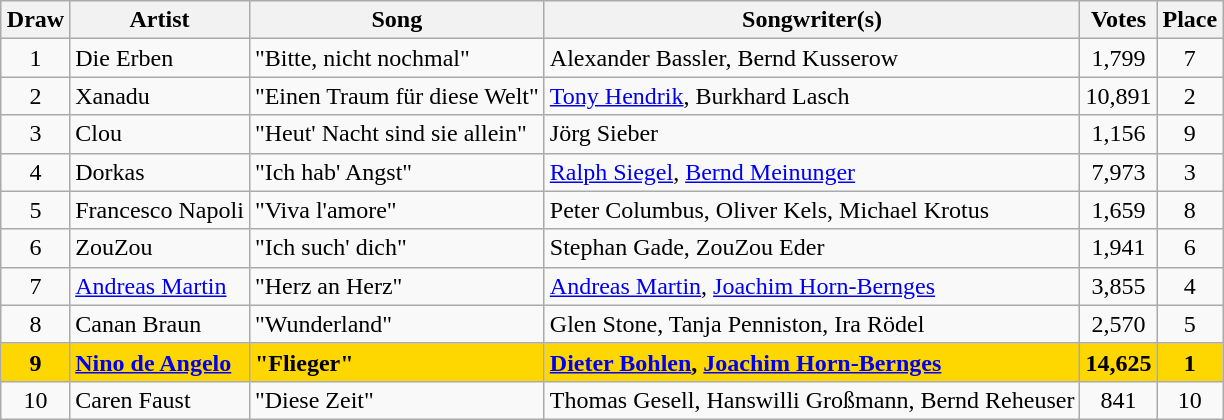<table class="sortable wikitable" style="margin: 1em auto 1em auto; text-align:center">
<tr>
<th>Draw</th>
<th>Artist</th>
<th>Song</th>
<th>Songwriter(s)</th>
<th>Votes</th>
<th>Place</th>
</tr>
<tr>
<td>1</td>
<td align="left">Die Erben</td>
<td align="left">"Bitte, nicht nochmal"</td>
<td align="left">Alexander Bassler, Bernd Kusserow</td>
<td>1,799</td>
<td>7</td>
</tr>
<tr>
<td>2</td>
<td align="left">Xanadu</td>
<td align="left">"Einen Traum für diese Welt"</td>
<td align="left"><a href='#'>Tony Hendrik</a>, Burkhard Lasch</td>
<td>10,891</td>
<td>2</td>
</tr>
<tr>
<td>3</td>
<td align="left">Clou</td>
<td align="left">"Heut' Nacht sind sie allein"</td>
<td align="left">Jörg Sieber</td>
<td>1,156</td>
<td>9</td>
</tr>
<tr>
<td>4</td>
<td align="left">Dorkas</td>
<td align="left">"Ich hab' Angst"</td>
<td align="left"><a href='#'>Ralph Siegel</a>, <a href='#'>Bernd Meinunger</a></td>
<td>7,973</td>
<td>3</td>
</tr>
<tr>
<td>5</td>
<td align="left">Francesco Napoli</td>
<td align="left">"Viva l'amore"</td>
<td align="left">Peter Columbus, Oliver Kels, Michael Krotus</td>
<td>1,659</td>
<td>8</td>
</tr>
<tr>
<td>6</td>
<td align="left">ZouZou</td>
<td align="left">"Ich such' dich"</td>
<td align="left">Stephan Gade, ZouZou Eder</td>
<td>1,941</td>
<td>6</td>
</tr>
<tr>
<td>7</td>
<td align="left"><a href='#'>Andreas Martin</a></td>
<td align="left">"Herz an Herz"</td>
<td align="left"><a href='#'>Andreas Martin</a>, <a href='#'>Joachim Horn-Bernges</a></td>
<td>3,855</td>
<td>4</td>
</tr>
<tr>
<td>8</td>
<td align="left">Canan Braun</td>
<td align="left">"Wunderland"</td>
<td align="left">Glen Stone, Tanja Penniston, Ira Rödel</td>
<td>2,570</td>
<td>5</td>
</tr>
<tr style="font-weight:bold; background:gold;">
<td>9</td>
<td align="left"><a href='#'>Nino de Angelo</a></td>
<td align="left">"Flieger"</td>
<td align="left"><a href='#'>Dieter Bohlen</a>, <a href='#'>Joachim Horn-Bernges</a></td>
<td>14,625</td>
<td>1</td>
</tr>
<tr>
<td>10</td>
<td align="left">Caren Faust</td>
<td align="left">"Diese Zeit"</td>
<td align="left">Thomas Gesell, Hanswilli Großmann, Bernd Reheuser</td>
<td>841</td>
<td>10</td>
</tr>
</table>
